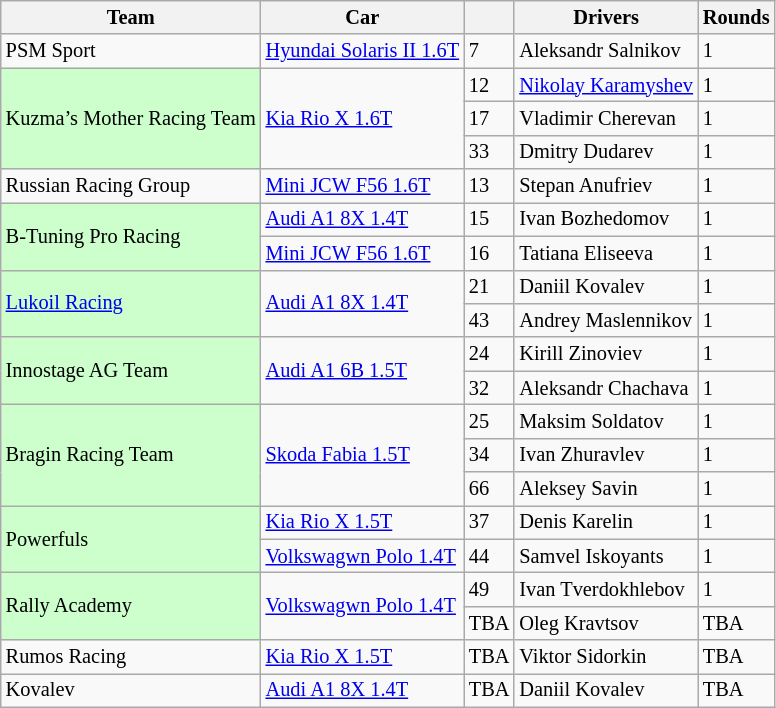<table class="wikitable" style="font-size: 85%">
<tr>
<th>Team</th>
<th>Car</th>
<th></th>
<th>Drivers</th>
<th>Rounds</th>
</tr>
<tr>
<td> PSM Sport</td>
<td><a href='#'>Hyundai Solaris II 1.6T</a></td>
<td>7</td>
<td> Aleksandr Salnikov</td>
<td>1</td>
</tr>
<tr>
<td rowspan=3 style="background:#ccffcc;"> Kuzma’s Mother Racing Team</td>
<td rowspan=3><a href='#'>Kia Rio X 1.6T</a></td>
<td>12</td>
<td> <a href='#'>Nikolay Karamyshev</a></td>
<td>1</td>
</tr>
<tr>
<td>17</td>
<td> Vladimir Cherevan</td>
<td>1</td>
</tr>
<tr>
<td>33</td>
<td> Dmitry Dudarev</td>
<td>1</td>
</tr>
<tr>
<td> Russian Racing Group</td>
<td><a href='#'>Mini JCW F56 1.6T</a></td>
<td>13</td>
<td> Stepan Anufriev</td>
<td>1</td>
</tr>
<tr>
<td rowspan=2 style="background:#ccffcc;"> B-Tuning Pro Racing</td>
<td><a href='#'>Audi A1 8X 1.4T</a></td>
<td>15</td>
<td> Ivan Bozhedomov</td>
<td>1</td>
</tr>
<tr>
<td><a href='#'>Mini JCW F56 1.6T</a></td>
<td>16</td>
<td> Tatiana Eliseeva</td>
<td>1</td>
</tr>
<tr>
<td rowspan=2 style="background:#ccffcc;"> <a href='#'>Lukoil Racing</a></td>
<td rowspan=2><a href='#'>Audi A1 8X 1.4T</a></td>
<td>21</td>
<td> Daniil Kovalev</td>
<td>1</td>
</tr>
<tr>
<td>43</td>
<td> Andrey Maslennikov</td>
<td>1</td>
</tr>
<tr>
<td rowspan=2 style="background:#ccffcc;"> Innostage AG Team</td>
<td rowspan=2><a href='#'>Audi A1 6B 1.5T</a></td>
<td>24</td>
<td> Kirill Zinoviev</td>
<td>1</td>
</tr>
<tr>
<td>32</td>
<td> Aleksandr Chachava</td>
<td>1</td>
</tr>
<tr>
<td rowspan=3 style="background:#ccffcc;"> Bragin Racing Team</td>
<td rowspan=3><a href='#'>Skoda Fabia 1.5T</a></td>
<td>25</td>
<td> Maksim Soldatov</td>
<td>1</td>
</tr>
<tr>
<td>34</td>
<td> Ivan Zhuravlev</td>
<td>1</td>
</tr>
<tr>
<td>66</td>
<td> Aleksey Savin</td>
<td>1</td>
</tr>
<tr>
<td rowspan=2 style="background:#ccffcc;"> Powerfuls</td>
<td><a href='#'>Kia Rio X 1.5T</a></td>
<td>37</td>
<td> Denis Karelin</td>
<td>1</td>
</tr>
<tr>
<td><a href='#'>Volkswagwn Polo 1.4T</a></td>
<td>44</td>
<td> Samvel Iskoyants</td>
<td>1</td>
</tr>
<tr>
<td rowspan=2 style="background:#ccffcc;"> Rally Academy</td>
<td rowspan=2><a href='#'>Volkswagwn Polo 1.4T</a></td>
<td>49</td>
<td> Ivan Tverdokhlebov</td>
<td>1</td>
</tr>
<tr>
<td>TBA</td>
<td> Oleg Kravtsov</td>
<td>TBA</td>
</tr>
<tr>
<td> Rumos Racing</td>
<td><a href='#'>Kia Rio X 1.5T</a></td>
<td>TBA</td>
<td> Viktor Sidorkin</td>
<td>TBA</td>
</tr>
<tr>
<td> Kovalev</td>
<td><a href='#'>Audi A1 8X 1.4T</a></td>
<td>TBA</td>
<td> Daniil Kovalev</td>
<td>TBA</td>
</tr>
</table>
